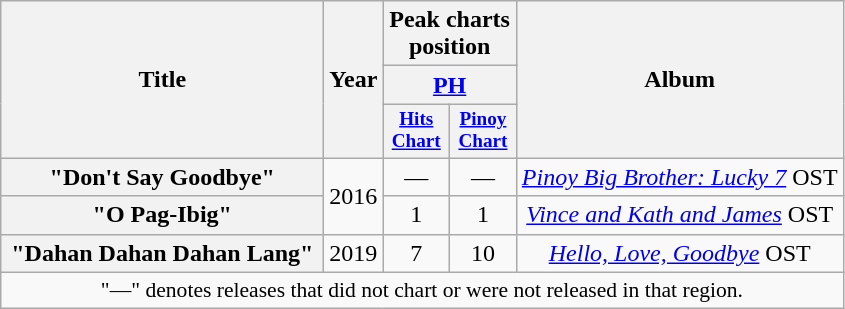<table class="wikitable plainrowheaders" style="text-align:center;">
<tr>
<th scope="col" rowspan="3" style="width:13em;">Title</th>
<th scope="col" rowspan="3">Year</th>
<th scope="col" colspan="2">Peak charts position</th>
<th scope="col" rowspan="3">Album</th>
</tr>
<tr>
<th colspan="2"><a href='#'>PH</a></th>
</tr>
<tr>
<th scope="col" style="width:3em;font-size:80%;"><a href='#'>Hits Chart</a></th>
<th scope="col" style="width:3em;font-size:80%;"><a href='#'>Pinoy Chart</a></th>
</tr>
<tr>
<th scope="row">"Don't Say Goodbye"</th>
<td rowspan="2">2016</td>
<td>—</td>
<td>—</td>
<td><em><a href='#'>Pinoy Big Brother: Lucky 7</a></em> OST</td>
</tr>
<tr>
<th scope="row">"O Pag-Ibig"<br></th>
<td>1</td>
<td>1</td>
<td><em><a href='#'>Vince and Kath and James</a></em> OST</td>
</tr>
<tr>
<th scope="row">"Dahan Dahan Dahan Lang"</th>
<td>2019</td>
<td>7</td>
<td>10</td>
<td><em><a href='#'>Hello, Love, Goodbye</a></em> OST</td>
</tr>
<tr>
<td colspan="5" style="font-size:90%">"—" denotes releases that did not chart or were not released in that region.</td>
</tr>
</table>
